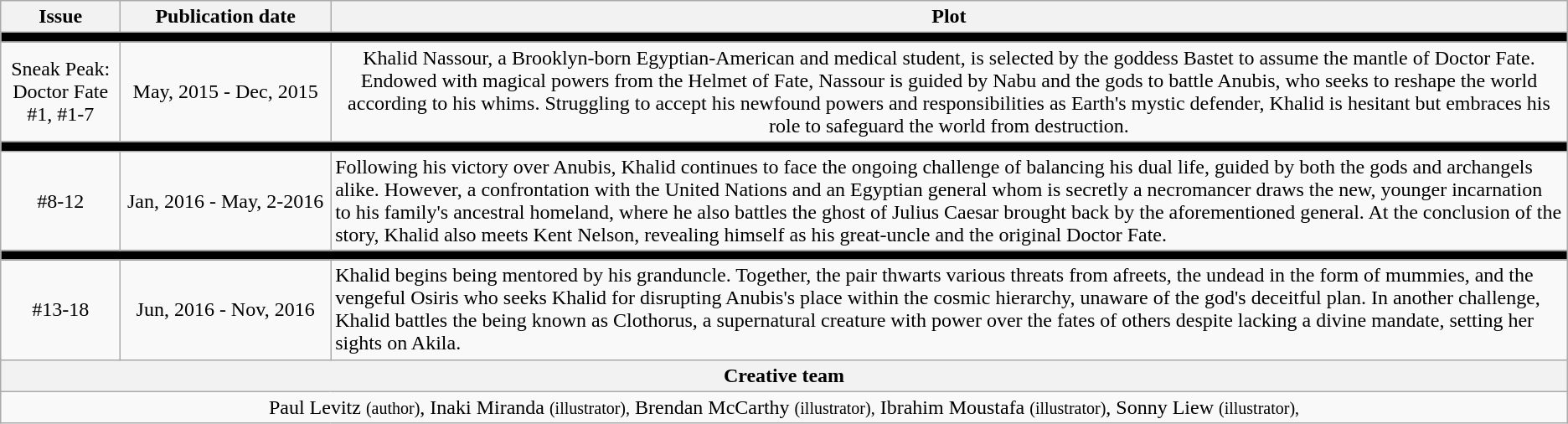<table class="wikitable" style="text-align: center">
<tr>
<th>Issue</th>
<th style="width: 10em">Publication date</th>
<th>Plot</th>
</tr>
<tr>
<td colspan="3" style="background:#000000"></td>
</tr>
<tr>
<td>Sneak Peak: Doctor Fate #1, #1-7</td>
<td>May, 2015 - Dec, 2015</td>
<td>Khalid Nassour, a Brooklyn-born Egyptian-American and medical student, is selected by the goddess Bastet to assume the mantle of Doctor Fate. Endowed with magical powers from the Helmet of Fate, Nassour is guided by Nabu and the gods to battle Anubis, who seeks to reshape the world according to his whims. Struggling to accept his newfound powers and responsibilities as Earth's mystic defender, Khalid is hesitant but embraces his role to safeguard the world from destruction.</td>
</tr>
<tr>
<td colspan="3" style="background:#000000"></td>
</tr>
<tr>
<td>#8-12</td>
<td>Jan, 2016 - May, 2-2016</td>
<td align="left">Following his victory over Anubis, Khalid continues to face the ongoing challenge of balancing his dual life, guided by both the gods and archangels alike. However, a confrontation with the United Nations and an Egyptian general whom is secretly a necromancer draws the new, younger incarnation to his family's ancestral homeland, where he also battles the ghost of Julius Caesar brought back by the aforementioned general. At the conclusion of the story, Khalid also meets Kent Nelson, revealing himself as his great-uncle and the original Doctor Fate.</td>
</tr>
<tr>
<td colspan="3" style="background:#000000"></td>
</tr>
<tr>
<td>#13-18</td>
<td>Jun, 2016 - Nov, 2016</td>
<td align="left">Khalid begins being mentored by his granduncle. Together, the pair thwarts various threats from afreets, the undead in the form of mummies, and the vengeful Osiris who seeks Khalid for disrupting Anubis's place within the cosmic hierarchy, unaware of the god's deceitful plan. In another challenge, Khalid battles the being known as Clothorus, a supernatural creature with power over the fates of others despite lacking a divine mandate, setting her sights on Akila.</td>
</tr>
<tr>
<th colspan="3">Creative team</th>
</tr>
<tr>
<td colspan="3">Paul Levitz <small>(author)</small>, Inaki Miranda <small>(illustrator),</small> Brendan McCarthy <small>(illustrator),</small> Ibrahim Moustafa <small>(illustrator)</small>, Sonny Liew <small>(illustrator),</small></td>
</tr>
</table>
